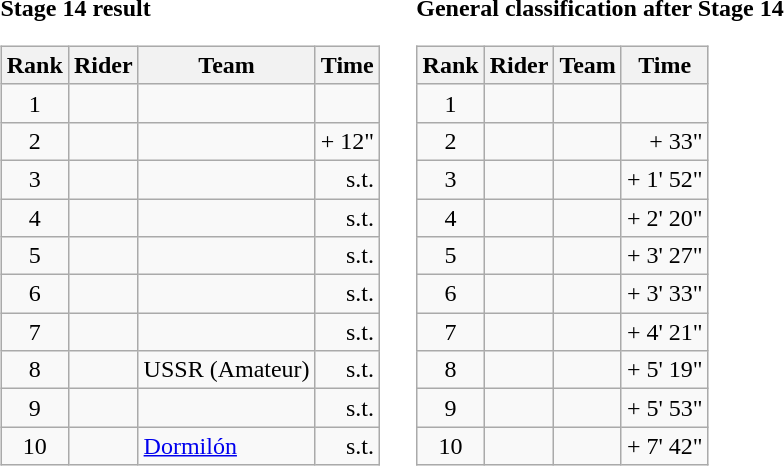<table>
<tr>
<td><strong>Stage 14 result</strong><br><table class="wikitable">
<tr>
<th scope="col">Rank</th>
<th scope="col">Rider</th>
<th scope="col">Team</th>
<th scope="col">Time</th>
</tr>
<tr>
<td style="text-align:center;">1</td>
<td></td>
<td></td>
<td style="text-align:right;"></td>
</tr>
<tr>
<td style="text-align:center;">2</td>
<td></td>
<td></td>
<td style="text-align:right;">+ 12"</td>
</tr>
<tr>
<td style="text-align:center;">3</td>
<td></td>
<td></td>
<td style="text-align:right;">s.t.</td>
</tr>
<tr>
<td style="text-align:center;">4</td>
<td></td>
<td></td>
<td style="text-align:right;">s.t.</td>
</tr>
<tr>
<td style="text-align:center;">5</td>
<td></td>
<td></td>
<td style="text-align:right;">s.t.</td>
</tr>
<tr>
<td style="text-align:center;">6</td>
<td></td>
<td></td>
<td style="text-align:right;">s.t.</td>
</tr>
<tr>
<td style="text-align:center;">7</td>
<td></td>
<td></td>
<td style="text-align:right;">s.t.</td>
</tr>
<tr>
<td style="text-align:center;">8</td>
<td></td>
<td>USSR (Amateur)</td>
<td style="text-align:right;">s.t.</td>
</tr>
<tr>
<td style="text-align:center;">9</td>
<td></td>
<td></td>
<td style="text-align:right;">s.t.</td>
</tr>
<tr>
<td style="text-align:center;">10</td>
<td></td>
<td><a href='#'>Dormilón</a></td>
<td style="text-align:right;">s.t.</td>
</tr>
</table>
</td>
<td></td>
<td><strong>General classification after Stage 14</strong><br><table class="wikitable">
<tr>
<th scope="col">Rank</th>
<th scope="col">Rider</th>
<th scope="col">Team</th>
<th scope="col">Time</th>
</tr>
<tr>
<td style="text-align:center;">1</td>
<td></td>
<td></td>
<td style="text-align:right;"></td>
</tr>
<tr>
<td style="text-align:center;">2</td>
<td></td>
<td></td>
<td style="text-align:right;">+ 33"</td>
</tr>
<tr>
<td style="text-align:center;">3</td>
<td></td>
<td></td>
<td style="text-align:right;">+ 1' 52"</td>
</tr>
<tr>
<td style="text-align:center;">4</td>
<td></td>
<td></td>
<td style="text-align:right;">+ 2' 20"</td>
</tr>
<tr>
<td style="text-align:center;">5</td>
<td></td>
<td></td>
<td style="text-align:right;">+ 3' 27"</td>
</tr>
<tr>
<td style="text-align:center;">6</td>
<td></td>
<td></td>
<td style="text-align:right;">+ 3' 33"</td>
</tr>
<tr>
<td style="text-align:center;">7</td>
<td></td>
<td></td>
<td style="text-align:right;">+ 4' 21"</td>
</tr>
<tr>
<td style="text-align:center;">8</td>
<td></td>
<td></td>
<td style="text-align:right;">+ 5' 19"</td>
</tr>
<tr>
<td style="text-align:center;">9</td>
<td></td>
<td></td>
<td style="text-align:right;">+ 5' 53"</td>
</tr>
<tr>
<td style="text-align:center;">10</td>
<td></td>
<td></td>
<td style="text-align:right;">+ 7' 42"</td>
</tr>
</table>
</td>
</tr>
</table>
